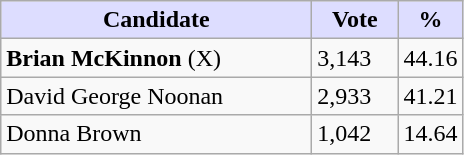<table class="wikitable sortable">
<tr>
<th style="background:#ddf; width:200px;">Candidate</th>
<th style="background:#ddf; width:50px;">Vote</th>
<th style="background:#ddf; width:30px;">%</th>
</tr>
<tr>
<td><strong>Brian McKinnon</strong> (X)</td>
<td>3,143</td>
<td>44.16</td>
</tr>
<tr>
<td>David George Noonan</td>
<td>2,933</td>
<td>41.21</td>
</tr>
<tr>
<td>Donna Brown</td>
<td>1,042</td>
<td>14.64</td>
</tr>
</table>
